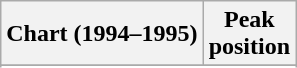<table class="wikitable sortable">
<tr>
<th>Chart (1994–1995)</th>
<th>Peak<br>position</th>
</tr>
<tr>
</tr>
<tr>
</tr>
</table>
